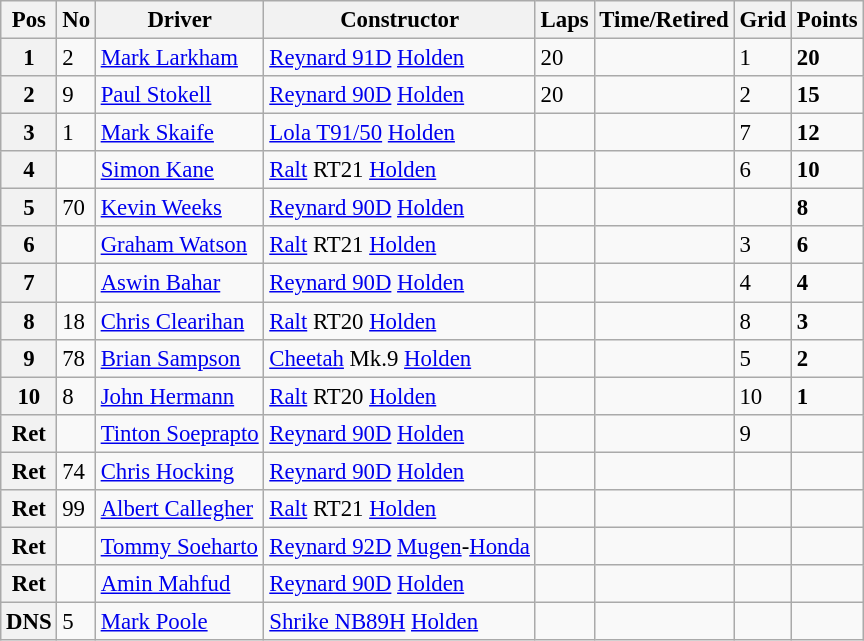<table class="wikitable" style="font-size: 95%;">
<tr>
<th>Pos</th>
<th>No</th>
<th>Driver</th>
<th>Constructor</th>
<th>Laps</th>
<th>Time/Retired</th>
<th>Grid</th>
<th>Points</th>
</tr>
<tr>
<th>1</th>
<td>2</td>
<td> <a href='#'>Mark Larkham</a></td>
<td><a href='#'>Reynard 91D</a> <a href='#'>Holden</a></td>
<td>20</td>
<td></td>
<td>1</td>
<td><strong>20</strong></td>
</tr>
<tr>
<th>2</th>
<td>9</td>
<td> <a href='#'>Paul Stokell</a></td>
<td><a href='#'>Reynard 90D</a> <a href='#'>Holden</a></td>
<td>20</td>
<td></td>
<td>2</td>
<td><strong>15</strong></td>
</tr>
<tr>
<th>3</th>
<td>1</td>
<td> <a href='#'>Mark Skaife</a></td>
<td><a href='#'>Lola T91/50</a> <a href='#'>Holden</a></td>
<td></td>
<td></td>
<td>7</td>
<td><strong>12</strong></td>
</tr>
<tr>
<th>4</th>
<td></td>
<td> <a href='#'>Simon Kane</a></td>
<td><a href='#'>Ralt</a> RT21 <a href='#'>Holden</a></td>
<td></td>
<td></td>
<td>6</td>
<td><strong>10</strong></td>
</tr>
<tr>
<th>5</th>
<td>70</td>
<td> <a href='#'>Kevin Weeks</a></td>
<td><a href='#'>Reynard 90D</a> <a href='#'>Holden</a></td>
<td></td>
<td></td>
<td></td>
<td><strong>8</strong></td>
</tr>
<tr>
<th>6</th>
<td></td>
<td> <a href='#'>Graham Watson</a></td>
<td><a href='#'>Ralt</a> RT21 <a href='#'>Holden</a></td>
<td></td>
<td></td>
<td>3</td>
<td><strong>6</strong></td>
</tr>
<tr>
<th>7</th>
<td></td>
<td> <a href='#'>Aswin Bahar</a></td>
<td><a href='#'>Reynard 90D</a> <a href='#'>Holden</a></td>
<td></td>
<td></td>
<td>4</td>
<td><strong>4</strong></td>
</tr>
<tr>
<th>8</th>
<td>18</td>
<td> <a href='#'>Chris Clearihan</a></td>
<td><a href='#'>Ralt</a> RT20 <a href='#'>Holden</a></td>
<td></td>
<td></td>
<td>8</td>
<td><strong>3</strong></td>
</tr>
<tr>
<th>9</th>
<td>78</td>
<td> <a href='#'>Brian Sampson</a></td>
<td><a href='#'>Cheetah</a> Mk.9 <a href='#'>Holden</a></td>
<td></td>
<td></td>
<td>5</td>
<td><strong>2</strong></td>
</tr>
<tr>
<th>10</th>
<td>8</td>
<td> <a href='#'>John Hermann</a></td>
<td><a href='#'>Ralt</a> RT20 <a href='#'>Holden</a></td>
<td></td>
<td></td>
<td>10</td>
<td><strong>1</strong></td>
</tr>
<tr>
<th>Ret</th>
<td></td>
<td> <a href='#'>Tinton Soeprapto</a></td>
<td><a href='#'>Reynard 90D</a> <a href='#'>Holden</a></td>
<td></td>
<td></td>
<td>9</td>
<td></td>
</tr>
<tr>
<th>Ret</th>
<td>74</td>
<td> <a href='#'>Chris Hocking</a></td>
<td><a href='#'>Reynard 90D</a> <a href='#'>Holden</a></td>
<td></td>
<td></td>
<td></td>
<td></td>
</tr>
<tr>
<th>Ret</th>
<td>99</td>
<td> <a href='#'>Albert Callegher</a></td>
<td><a href='#'>Ralt</a> RT21 <a href='#'>Holden</a></td>
<td></td>
<td></td>
<td></td>
<td></td>
</tr>
<tr>
<th>Ret</th>
<td></td>
<td> <a href='#'>Tommy Soeharto</a></td>
<td><a href='#'>Reynard 92D</a> <a href='#'>Mugen</a>-<a href='#'>Honda</a></td>
<td></td>
<td></td>
<td></td>
<td></td>
</tr>
<tr>
<th>Ret</th>
<td></td>
<td> <a href='#'>Amin Mahfud</a></td>
<td><a href='#'>Reynard 90D</a> <a href='#'>Holden</a></td>
<td></td>
<td></td>
<td></td>
<td></td>
</tr>
<tr>
<th>DNS</th>
<td>5</td>
<td> <a href='#'>Mark Poole</a></td>
<td><a href='#'>Shrike NB89H</a> <a href='#'>Holden</a></td>
<td></td>
<td></td>
<td></td>
<td></td>
</tr>
</table>
